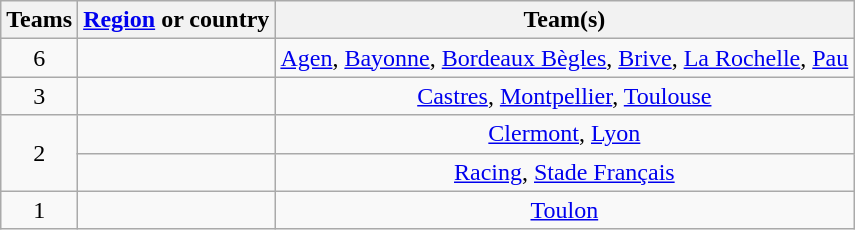<table class="wikitable" style="text-align:center">
<tr>
<th>Teams</th>
<th><a href='#'>Region</a> or country</th>
<th>Team(s)</th>
</tr>
<tr>
<td>6</td>
<td align="left"></td>
<td><a href='#'>Agen</a>, <a href='#'>Bayonne</a>, <a href='#'>Bordeaux Bègles</a>, <a href='#'>Brive</a>, <a href='#'>La Rochelle</a>, <a href='#'>Pau</a></td>
</tr>
<tr>
<td>3</td>
<td align="left"></td>
<td><a href='#'>Castres</a>, <a href='#'>Montpellier</a>, <a href='#'>Toulouse</a></td>
</tr>
<tr>
<td rowspan="2">2</td>
<td align="left"></td>
<td><a href='#'>Clermont</a>, <a href='#'>Lyon</a></td>
</tr>
<tr>
<td align="left"></td>
<td><a href='#'>Racing</a>, <a href='#'>Stade Français</a></td>
</tr>
<tr>
<td>1</td>
<td align="left"></td>
<td><a href='#'>Toulon</a></td>
</tr>
</table>
